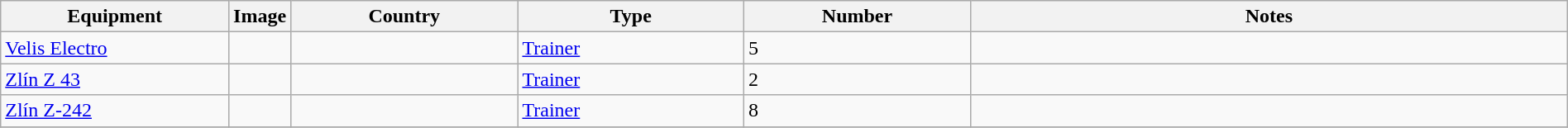<table class="wikitable" style="width:100%;">
<tr>
<th style="width:15%;">Equipment</th>
<th style="width:0%;">Image</th>
<th style="width:15%;">Country</th>
<th style="width:15%;">Type</th>
<th style="width:15%;">Number</th>
<th style="width:40%;">Notes</th>
</tr>
<tr>
<td><a href='#'>Velis Electro</a></td>
<td></td>
<td></td>
<td><a href='#'>Trainer</a></td>
<td>5</td>
<td></td>
</tr>
<tr>
<td><a href='#'>Zlín Z 43</a></td>
<td></td>
<td></td>
<td><a href='#'>Trainer</a></td>
<td>2</td>
<td></td>
</tr>
<tr>
<td><a href='#'>Zlín Z-242</a></td>
<td></td>
<td></td>
<td><a href='#'>Trainer</a></td>
<td>8</td>
<td></td>
</tr>
<tr>
</tr>
</table>
